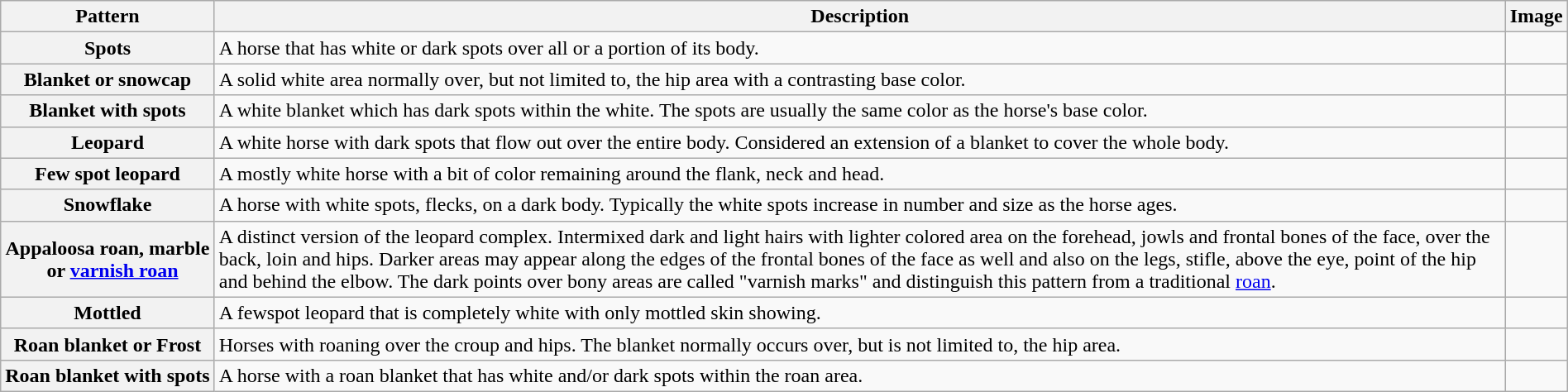<table class="wikitable plainrowheaders" style="width: 100%; clear: right;">
<tr>
<th scope="col">Pattern</th>
<th scope="col">Description</th>
<th scope="col">Image</th>
</tr>
<tr>
<th scope="row">Spots</th>
<td>A horse that has white or dark spots over all or a portion of its body.</td>
<td></td>
</tr>
<tr>
<th scope="row">Blanket or snowcap</th>
<td>A solid white area normally over, but not limited to, the hip area with a contrasting base color.</td>
<td></td>
</tr>
<tr>
<th scope="row">Blanket with spots</th>
<td>A white blanket which has dark spots within the white. The spots are usually the same color as the horse's base color.</td>
<td></td>
</tr>
<tr>
<th scope="row">Leopard</th>
<td>A white horse with dark spots that flow out over the entire body. Considered an extension of a blanket to cover the whole body.</td>
<td></td>
</tr>
<tr>
<th scope="row">Few spot leopard</th>
<td>A mostly white horse with a bit of color remaining around the flank, neck and head.</td>
<td></td>
</tr>
<tr>
<th scope="row">Snowflake</th>
<td>A horse with white spots, flecks, on a dark body. Typically the white spots increase in number and size as the horse ages.</td>
<td></td>
</tr>
<tr>
<th scope="row" style="white-space: nowrap;">Appaloosa roan, marble <br>   or <a href='#'>varnish roan</a></th>
<td>A distinct version of the leopard complex. Intermixed dark and light hairs with lighter colored area on the forehead, jowls and frontal bones of the face, over the back, loin and hips. Darker areas may appear along the edges of the frontal bones of the face as well and also on the legs, stifle, above the eye, point of the hip and behind the elbow. The dark points over bony areas are called "varnish marks" and distinguish this pattern from a traditional <a href='#'>roan</a>.</td>
<td></td>
</tr>
<tr>
<th scope="row">Mottled</th>
<td>A fewspot leopard that is completely white with only mottled skin showing.</td>
<td></td>
</tr>
<tr>
<th scope="row">Roan blanket or Frost</th>
<td>Horses with roaning over the croup and hips. The blanket normally occurs over, but is not limited to, the hip area.</td>
<td></td>
</tr>
<tr>
<th scope="row" style="white-space: nowrap;">Roan blanket with spots</th>
<td>A horse with a roan blanket that has white and/or dark spots within the roan area.</td>
<td></td>
</tr>
</table>
